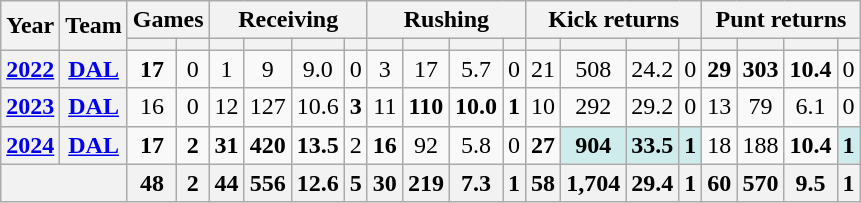<table class="wikitable" style="text-align: center;">
<tr>
<th rowspan="2">Year</th>
<th rowspan="2">Team</th>
<th colspan="2">Games</th>
<th colspan="4">Receiving</th>
<th colspan="4">Rushing</th>
<th colspan="4">Kick returns</th>
<th colspan="4">Punt returns</th>
</tr>
<tr>
<th></th>
<th></th>
<th></th>
<th></th>
<th></th>
<th></th>
<th></th>
<th></th>
<th></th>
<th></th>
<th></th>
<th></th>
<th></th>
<th></th>
<th></th>
<th></th>
<th></th>
<th></th>
</tr>
<tr>
<th><a href='#'>2022</a></th>
<th><a href='#'>DAL</a></th>
<td><strong>17</strong></td>
<td>0</td>
<td>1</td>
<td>9</td>
<td>9.0</td>
<td>0</td>
<td>3</td>
<td>17</td>
<td>5.7</td>
<td>0</td>
<td>21</td>
<td>508</td>
<td>24.2</td>
<td>0</td>
<td><strong>29</strong></td>
<td><strong>303</strong></td>
<td><strong>10.4</strong></td>
<td>0</td>
</tr>
<tr>
<th><a href='#'>2023</a></th>
<th><a href='#'>DAL</a></th>
<td>16</td>
<td>0</td>
<td>12</td>
<td>127</td>
<td>10.6</td>
<td><strong>3</strong></td>
<td>11</td>
<td><strong>110</strong></td>
<td><strong>10.0</strong></td>
<td><strong>1</strong></td>
<td>10</td>
<td>292</td>
<td>29.2</td>
<td>0</td>
<td>13</td>
<td>79</td>
<td>6.1</td>
<td>0</td>
</tr>
<tr>
<th><a href='#'>2024</a></th>
<th><a href='#'>DAL</a></th>
<td><strong>17</strong></td>
<td><strong>2</strong></td>
<td><strong>31</strong></td>
<td><strong>420</strong></td>
<td><strong>13.5</strong></td>
<td>2</td>
<td><strong>16</strong></td>
<td>92</td>
<td>5.8</td>
<td>0</td>
<td><strong>27</strong></td>
<td style="background:#cfecec;"><strong>904</strong></td>
<td style="background:#cfecec;"><strong>33.5</strong></td>
<td style="background:#cfecec;"><strong>1</strong></td>
<td>18</td>
<td>188</td>
<td><strong>10.4</strong></td>
<td style="background:#cfecec;"><strong>1</strong></td>
</tr>
<tr>
<th colspan="2"></th>
<th>48</th>
<th>2</th>
<th>44</th>
<th>556</th>
<th>12.6</th>
<th>5</th>
<th>30</th>
<th>219</th>
<th>7.3</th>
<th>1</th>
<th>58</th>
<th>1,704</th>
<th>29.4</th>
<th>1</th>
<th>60</th>
<th>570</th>
<th>9.5</th>
<th>1</th>
</tr>
</table>
